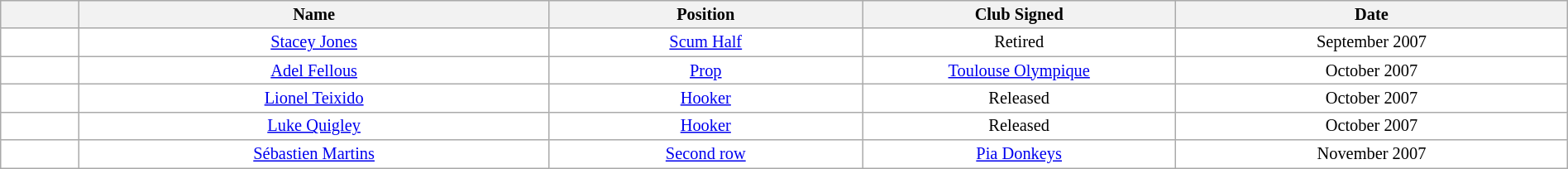<table class="wikitable sortable"  style="width:100%; font-size:85%;">
<tr style="background:#efefef;">
<th width=5%></th>
<th width=30%>Name</th>
<th !width=30%>Position</th>
<th width=20%>Club Signed</th>
<th width=25%>Date</th>
</tr>
<tr style="background:#fff;">
<td align=center></td>
<td align=center><a href='#'>Stacey Jones</a></td>
<td align=center><a href='#'>Scum Half</a></td>
<td align=center>Retired</td>
<td align=center>September 2007</td>
</tr>
<tr style="background:#fff;">
<td align=center></td>
<td align=center><a href='#'>Adel Fellous</a></td>
<td align=center><a href='#'>Prop</a></td>
<td align=center><a href='#'>Toulouse Olympique</a></td>
<td align=center>October 2007</td>
</tr>
<tr style="background:#fff;">
<td align=center></td>
<td align=center><a href='#'>Lionel Teixido</a></td>
<td align=center><a href='#'>Hooker</a></td>
<td align=center>Released</td>
<td align=center>October 2007</td>
</tr>
<tr style="background:#fff;">
<td align=center></td>
<td align=center><a href='#'>Luke Quigley</a></td>
<td align=center><a href='#'>Hooker</a></td>
<td align=center>Released</td>
<td align=center>October 2007</td>
</tr>
<tr style="background:#fff;">
<td align=center></td>
<td align=center><a href='#'>Sébastien Martins</a></td>
<td align=center><a href='#'>Second row</a></td>
<td align=center><a href='#'>Pia Donkeys</a></td>
<td align=center>November 2007</td>
</tr>
</table>
